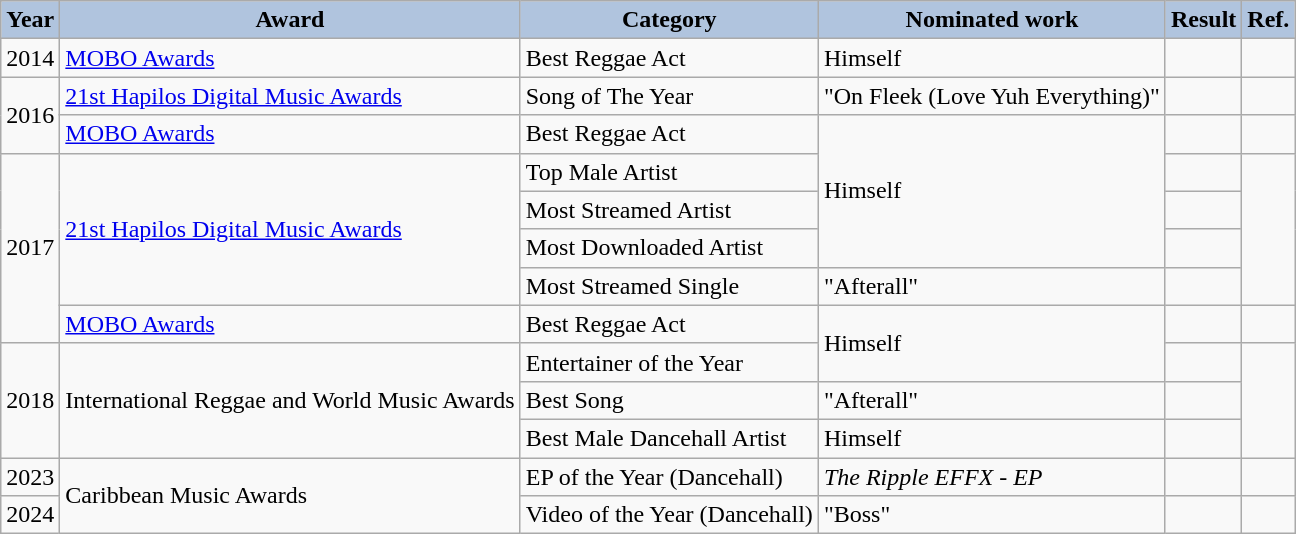<table class="wikitable">
<tr>
<th style="background:#b0c4de;">Year</th>
<th style="background:#b0c4de;">Award</th>
<th style="background:#b0c4de;">Category</th>
<th style="background:#b0c4de;">Nominated work</th>
<th style="background:#b0c4de;">Result</th>
<th style="background:#b0c4de;">Ref.</th>
</tr>
<tr>
<td>2014</td>
<td><a href='#'>MOBO Awards</a></td>
<td>Best Reggae Act</td>
<td>Himself</td>
<td></td>
<td align="center"></td>
</tr>
<tr>
<td rowspan="2">2016</td>
<td><a href='#'>21st Hapilos Digital Music Awards</a></td>
<td>Song of The Year</td>
<td>"On Fleek (Love Yuh Everything)"</td>
<td></td>
<td></td>
</tr>
<tr>
<td><a href='#'>MOBO Awards</a></td>
<td>Best Reggae Act</td>
<td rowspan="4">Himself</td>
<td></td>
<td align="center"></td>
</tr>
<tr>
<td rowspan="5">2017</td>
<td rowspan="4"><a href='#'>21st Hapilos Digital Music Awards</a></td>
<td>Top Male Artist</td>
<td></td>
<td rowspan="4"></td>
</tr>
<tr>
<td>Most Streamed Artist</td>
<td></td>
</tr>
<tr>
<td>Most Downloaded Artist</td>
<td></td>
</tr>
<tr>
<td>Most Streamed Single</td>
<td>"Afterall"</td>
<td></td>
</tr>
<tr>
<td><a href='#'>MOBO Awards</a></td>
<td>Best Reggae Act</td>
<td rowspan="2">Himself</td>
<td></td>
<td></td>
</tr>
<tr>
<td rowspan="3">2018</td>
<td rowspan="3">International Reggae and World Music Awards</td>
<td>Entertainer of the Year</td>
<td></td>
<td rowspan="3"></td>
</tr>
<tr>
<td>Best Song</td>
<td>"Afterall"</td>
<td></td>
</tr>
<tr>
<td>Best Male Dancehall Artist</td>
<td>Himself</td>
<td></td>
</tr>
<tr>
<td>2023</td>
<td rowspan="2">Caribbean Music Awards</td>
<td>EP of the Year (Dancehall)</td>
<td><em>The Ripple EFFX - EP</em></td>
<td></td>
<td The Ripple EFFX - EP></td>
</tr>
<tr>
<td>2024</td>
<td>Video of the Year (Dancehall)</td>
<td>"Boss"</td>
<td></td>
<td></td>
</tr>
</table>
